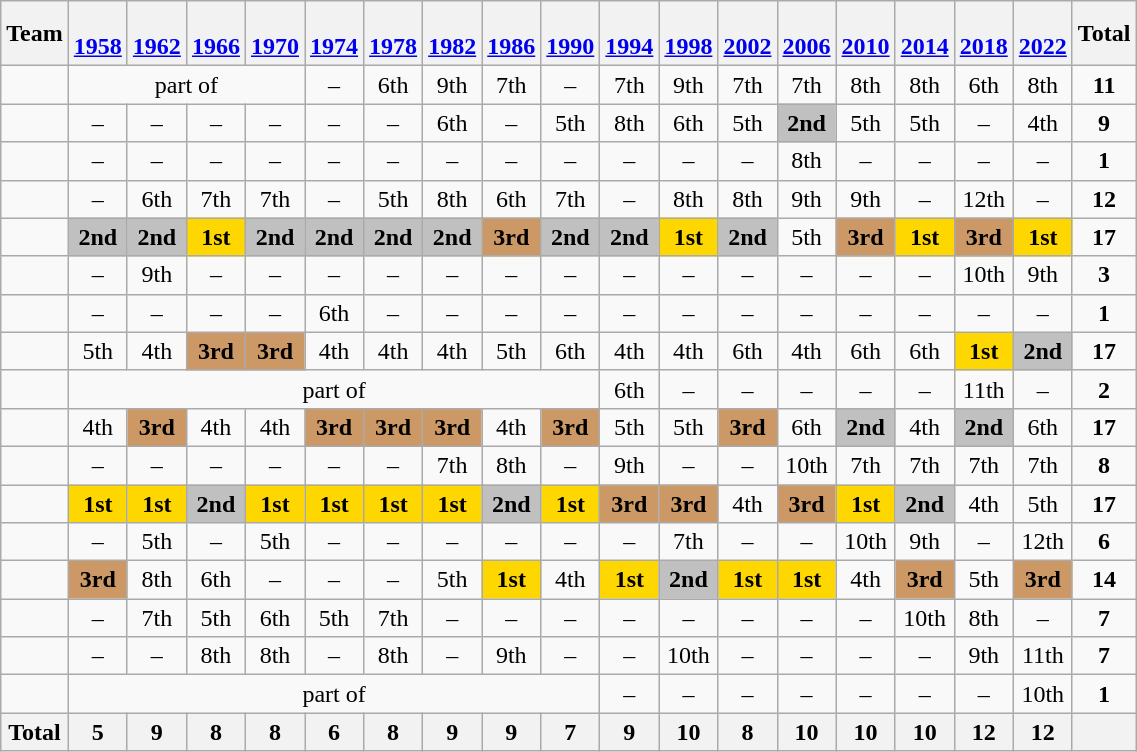<table class="wikitable" style="text-align:center">
<tr>
<th>Team</th>
<th><br><a href='#'>1958</a></th>
<th><br><a href='#'>1962</a></th>
<th><br><a href='#'>1966</a></th>
<th><br><a href='#'>1970</a></th>
<th><br><a href='#'>1974</a></th>
<th><br><a href='#'>1978</a></th>
<th><br><a href='#'>1982</a></th>
<th><br><a href='#'>1986</a></th>
<th><br><a href='#'>1990</a></th>
<th><br><a href='#'>1994</a></th>
<th><br><a href='#'>1998</a></th>
<th><br><a href='#'>2002</a></th>
<th><br><a href='#'>2006</a></th>
<th><br><a href='#'>2010</a></th>
<th><br><a href='#'>2014</a></th>
<th><br><a href='#'>2018</a></th>
<th><br><a href='#'>2022</a></th>
<th>Total</th>
</tr>
<tr>
<td align=left></td>
<td colspan=4>part of </td>
<td>–</td>
<td>6th</td>
<td>9th</td>
<td>7th</td>
<td>–</td>
<td>7th</td>
<td>9th</td>
<td>7th</td>
<td>7th</td>
<td>8th</td>
<td>8th</td>
<td>6th</td>
<td>8th</td>
<td><strong>11</strong></td>
</tr>
<tr>
<td align=left></td>
<td>–</td>
<td>–</td>
<td>–</td>
<td>–</td>
<td>–</td>
<td>–</td>
<td>6th</td>
<td>–</td>
<td>5th</td>
<td>8th</td>
<td>6th</td>
<td>5th</td>
<td bgcolor=silver><strong>2nd</strong></td>
<td>5th</td>
<td>5th</td>
<td>–</td>
<td>4th</td>
<td><strong>9</strong></td>
</tr>
<tr>
<td align=left></td>
<td>–</td>
<td>–</td>
<td>–</td>
<td>–</td>
<td>–</td>
<td>–</td>
<td>–</td>
<td>–</td>
<td>–</td>
<td>–</td>
<td>–</td>
<td>–</td>
<td>8th</td>
<td>–</td>
<td>–</td>
<td>–</td>
<td>–</td>
<td><strong>1</strong></td>
</tr>
<tr>
<td align=left></td>
<td>–</td>
<td>6th</td>
<td>7th</td>
<td>7th</td>
<td>–</td>
<td>5th</td>
<td>8th</td>
<td>6th</td>
<td>7th</td>
<td>–</td>
<td>8th</td>
<td>8th</td>
<td>9th</td>
<td>9th</td>
<td>–</td>
<td>12th</td>
<td>–</td>
<td><strong>12</strong></td>
</tr>
<tr>
<td align=left></td>
<td bgcolor=silver><strong>2nd</strong></td>
<td bgcolor=silver><strong>2nd</strong></td>
<td bgcolor=gold><strong>1st</strong></td>
<td bgcolor=silver><strong>2nd</strong></td>
<td bgcolor=silver><strong>2nd</strong></td>
<td bgcolor=silver><strong>2nd</strong></td>
<td bgcolor=silver><strong>2nd</strong></td>
<td bgcolor=cc9966><strong>3rd</strong></td>
<td bgcolor=silver><strong>2nd</strong></td>
<td bgcolor=silver><strong>2nd</strong></td>
<td bgcolor=gold><strong>1st</strong></td>
<td bgcolor=silver><strong>2nd</strong></td>
<td>5th</td>
<td bgcolor=cc9966><strong>3rd</strong></td>
<td bgcolor=gold><strong>1st</strong></td>
<td bgcolor=cc9966><strong>3rd</strong></td>
<td bgcolor=gold><strong>1st</strong></td>
<td><strong>17</strong></td>
</tr>
<tr>
<td align=left></td>
<td>–</td>
<td>9th</td>
<td>–</td>
<td>–</td>
<td>–</td>
<td>–</td>
<td>–</td>
<td>–</td>
<td>–</td>
<td>–</td>
<td>–</td>
<td>–</td>
<td>–</td>
<td>–</td>
<td>–</td>
<td>10th</td>
<td>9th</td>
<td><strong>3</strong></td>
</tr>
<tr>
<td align=left></td>
<td>–</td>
<td>–</td>
<td>–</td>
<td>–</td>
<td>6th</td>
<td>–</td>
<td>–</td>
<td>–</td>
<td>–</td>
<td>–</td>
<td>–</td>
<td>–</td>
<td>–</td>
<td>–</td>
<td>–</td>
<td>–</td>
<td>–</td>
<td><strong>1</strong></td>
</tr>
<tr>
<td align=left></td>
<td>5th</td>
<td>4th</td>
<td bgcolor=cc9966><strong>3rd</strong></td>
<td bgcolor=cc9966><strong>3rd</strong></td>
<td>4th</td>
<td>4th</td>
<td>4th</td>
<td>5th</td>
<td>6th</td>
<td>4th</td>
<td>4th</td>
<td>6th</td>
<td>4th</td>
<td>6th</td>
<td>6th</td>
<td bgcolor=gold><strong>1st</strong></td>
<td bgcolor=silver><strong>2nd</strong></td>
<td><strong>17</strong></td>
</tr>
<tr>
<td align=left></td>
<td colspan=9>part of </td>
<td>6th</td>
<td>–</td>
<td>–</td>
<td>–</td>
<td>–</td>
<td>–</td>
<td>11th</td>
<td>–</td>
<td><strong>2</strong></td>
</tr>
<tr>
<td align=left></td>
<td>4th</td>
<td bgcolor=cc9966><strong>3rd</strong></td>
<td>4th</td>
<td>4th</td>
<td bgcolor=cc9966><strong>3rd</strong></td>
<td bgcolor=cc9966><strong>3rd</strong></td>
<td bgcolor=cc9966><strong>3rd</strong></td>
<td>4th</td>
<td bgcolor=cc9966><strong>3rd</strong></td>
<td>5th</td>
<td>5th</td>
<td bgcolor=cc9966><strong>3rd</strong></td>
<td>6th</td>
<td bgcolor=silver><strong>2nd</strong></td>
<td>4th</td>
<td bgcolor=silver><strong>2nd</strong></td>
<td>6th</td>
<td><strong>17</strong></td>
</tr>
<tr>
<td align=left></td>
<td>–</td>
<td>–</td>
<td>–</td>
<td>–</td>
<td>–</td>
<td>–</td>
<td>7th</td>
<td>8th</td>
<td>–</td>
<td>9th</td>
<td>–</td>
<td>–</td>
<td>10th</td>
<td>7th</td>
<td>7th</td>
<td>7th</td>
<td>7th</td>
<td><strong>8</strong></td>
</tr>
<tr>
<td align=left></td>
<td bgcolor=gold><strong>1st</strong></td>
<td bgcolor=gold><strong>1st</strong></td>
<td bgcolor=silver><strong>2nd</strong></td>
<td bgcolor=gold><strong>1st</strong></td>
<td bgcolor=gold><strong>1st</strong></td>
<td bgcolor=gold><strong>1st</strong></td>
<td bgcolor=gold><strong>1st</strong></td>
<td bgcolor=silver><strong>2nd</strong></td>
<td bgcolor=gold><strong>1st</strong></td>
<td bgcolor=cc9966><strong>3rd</strong></td>
<td bgcolor=cc9966><strong>3rd</strong></td>
<td>4th</td>
<td bgcolor=cc9966><strong>3rd</strong></td>
<td bgcolor=gold><strong>1st</strong></td>
<td bgcolor=silver><strong>2nd</strong></td>
<td>4th</td>
<td>5th</td>
<td><strong>17</strong></td>
</tr>
<tr>
<td align=left></td>
<td>–</td>
<td>5th</td>
<td>–</td>
<td>5th</td>
<td>–</td>
<td>–</td>
<td>–</td>
<td>–</td>
<td>–</td>
<td>–</td>
<td>7th</td>
<td>–</td>
<td>–</td>
<td>10th</td>
<td>9th</td>
<td>–</td>
<td>12th</td>
<td><strong>6</strong></td>
</tr>
<tr>
<td align=left></td>
<td bgcolor=cc9966><strong>3rd</strong></td>
<td>8th</td>
<td>6th</td>
<td>–</td>
<td>–</td>
<td>–</td>
<td>5th</td>
<td bgcolor=gold><strong>1st</strong></td>
<td>4th</td>
<td bgcolor=gold><strong>1st</strong></td>
<td bgcolor=silver><strong>2nd</strong></td>
<td bgcolor=gold><strong>1st</strong></td>
<td bgcolor=gold><strong>1st</strong></td>
<td>4th</td>
<td bgcolor=cc9966><strong>3rd</strong></td>
<td>5th</td>
<td bgcolor=cc9966><strong>3rd</strong></td>
<td><strong>14</strong></td>
</tr>
<tr>
<td align=left></td>
<td>–</td>
<td>7th</td>
<td>5th</td>
<td>6th</td>
<td>5th</td>
<td>7th</td>
<td>–</td>
<td>–</td>
<td>–</td>
<td>–</td>
<td>–</td>
<td>–</td>
<td>–</td>
<td>–</td>
<td>10th</td>
<td>8th</td>
<td>–</td>
<td><strong>7</strong></td>
</tr>
<tr>
<td align=left></td>
<td>–</td>
<td>–</td>
<td>8th</td>
<td>8th</td>
<td>–</td>
<td>8th</td>
<td>–</td>
<td>9th</td>
<td>–</td>
<td>–</td>
<td>10th</td>
<td>–</td>
<td>–</td>
<td>–</td>
<td>–</td>
<td>9th</td>
<td>11th</td>
<td><strong>7</strong></td>
</tr>
<tr>
<td align=left></td>
<td colspan=9>part of </td>
<td>–</td>
<td>–</td>
<td>–</td>
<td>–</td>
<td>–</td>
<td>–</td>
<td>–</td>
<td>10th</td>
<td><strong>1</strong></td>
</tr>
<tr>
<th>Total</th>
<th>5</th>
<th>9</th>
<th>8</th>
<th>8</th>
<th>6</th>
<th>8</th>
<th>9</th>
<th>9</th>
<th>7</th>
<th>9</th>
<th>10</th>
<th>8</th>
<th>10</th>
<th>10</th>
<th>10</th>
<th>12</th>
<th>12</th>
<th></th>
</tr>
</table>
